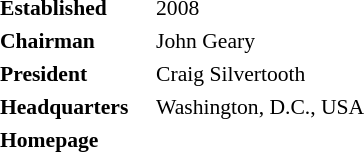<table class="toccolours" style="float: right; margin-left: 1em; width: 20em; font-size: 90%;" cellspacing="3">
<tr>
</tr>
<tr style="vertical-align: top;">
<td><strong>Established</strong></td>
<td style="padding-right: 1em;">2008</td>
</tr>
<tr style="vertical-align: top;">
<td><strong>Chairman</strong></td>
<td style="padding-right: 1em;">John Geary</td>
</tr>
<tr style="vertical-align: top;">
<td><strong>President</strong></td>
<td style="padding-right: 1em;">Craig Silvertooth</td>
</tr>
<tr style="vertical-align: top;">
<td><strong>Headquarters</strong></td>
<td style="padding-right: 1em;">Washington, D.C., USA</td>
</tr>
<tr style="vertical-align: top;">
<td><strong>Homepage</strong></td>
<td style="padding-right: 1em;"></td>
</tr>
</table>
